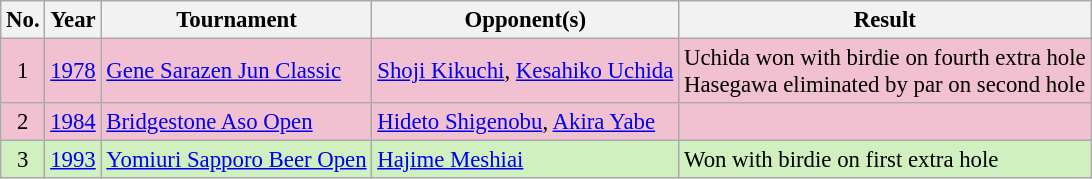<table class="wikitable" style="font-size:95%;">
<tr>
<th>No.</th>
<th>Year</th>
<th>Tournament</th>
<th>Opponent(s)</th>
<th>Result</th>
</tr>
<tr style="background:#F2C1D1;">
<td align=center>1</td>
<td><a href='#'>1978</a></td>
<td><a href='#'>Gene Sarazen Jun Classic</a></td>
<td> <a href='#'>Shoji Kikuchi</a>,  <a href='#'>Kesahiko Uchida</a></td>
<td>Uchida won with birdie on fourth extra hole<br>Hasegawa eliminated by par on second hole</td>
</tr>
<tr style="background:#F2C1D1;">
<td align=center>2</td>
<td><a href='#'>1984</a></td>
<td><a href='#'>Bridgestone Aso Open</a></td>
<td> <a href='#'>Hideto Shigenobu</a>,  <a href='#'>Akira Yabe</a></td>
<td></td>
</tr>
<tr style="background:#D0F0C0;">
<td align=center>3</td>
<td><a href='#'>1993</a></td>
<td><a href='#'>Yomiuri Sapporo Beer Open</a></td>
<td> <a href='#'>Hajime Meshiai</a></td>
<td>Won with birdie on first extra hole</td>
</tr>
</table>
